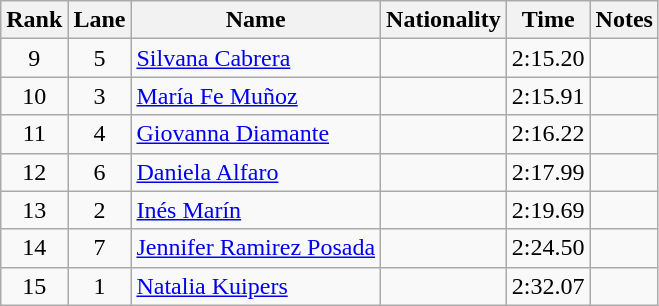<table class="wikitable sortable" style="text-align:center">
<tr>
<th>Rank</th>
<th>Lane</th>
<th>Name</th>
<th>Nationality</th>
<th>Time</th>
<th>Notes</th>
</tr>
<tr>
<td>9</td>
<td>5</td>
<td align=left><a href='#'>Silvana Cabrera</a></td>
<td align=left></td>
<td>2:15.20</td>
<td></td>
</tr>
<tr>
<td>10</td>
<td>3</td>
<td align=left><a href='#'>María Fe Muñoz</a></td>
<td align=left></td>
<td>2:15.91</td>
<td></td>
</tr>
<tr>
<td>11</td>
<td>4</td>
<td align=left><a href='#'>Giovanna Diamante</a></td>
<td align=left></td>
<td>2:16.22</td>
<td></td>
</tr>
<tr>
<td>12</td>
<td>6</td>
<td align=left><a href='#'>Daniela Alfaro</a></td>
<td align=left></td>
<td>2:17.99</td>
<td></td>
</tr>
<tr>
<td>13</td>
<td>2</td>
<td align=left><a href='#'>Inés Marín</a></td>
<td align=left></td>
<td>2:19.69</td>
<td></td>
</tr>
<tr>
<td>14</td>
<td>7</td>
<td align=left><a href='#'>Jennifer Ramirez Posada</a></td>
<td align=left></td>
<td>2:24.50</td>
<td></td>
</tr>
<tr>
<td>15</td>
<td>1</td>
<td align=left><a href='#'>Natalia Kuipers</a></td>
<td align=left></td>
<td>2:32.07</td>
<td></td>
</tr>
</table>
